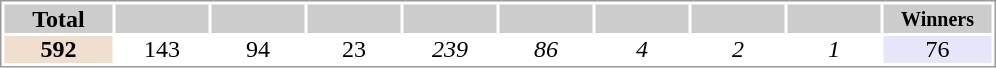<table style="border: 1px solid #999; background-color:#FFFFFF; line-height:16px; text-align:center">
<tr>
<th width="70" style="background-color: #ccc;">Total</th>
<th width="60" style="background-color: #ccc;"><small></small></th>
<th width="60" style="background-color: #ccc;"><small></small></th>
<th width="60" style="background-color: #ccc;"><small></small></th>
<th width="60" style="background-color: #ccc;"><small><em></em></small></th>
<th width="60" style="background-color: #ccc;"><small><em></em></small></th>
<th width="60" style="background-color: #ccc;"><small><em></em></small></th>
<th width="60" style="background-color: #ccc;"><small><em></em></small></th>
<th width="60" style="background-color: #ccc;"><small><em></em></small></th>
<th width="70" style="background-color: #ccc;"><small>Winners</small></th>
</tr>
<tr>
<td bgcolor="#EFDECD"><strong>592</strong></td>
<td>143</td>
<td>94</td>
<td>23</td>
<td><em>239</em></td>
<td><em>86</em></td>
<td><em>4</em></td>
<td><em>2</em></td>
<td><em>1</em></td>
<td bgcolor="#E6E6FA">76</td>
</tr>
</table>
